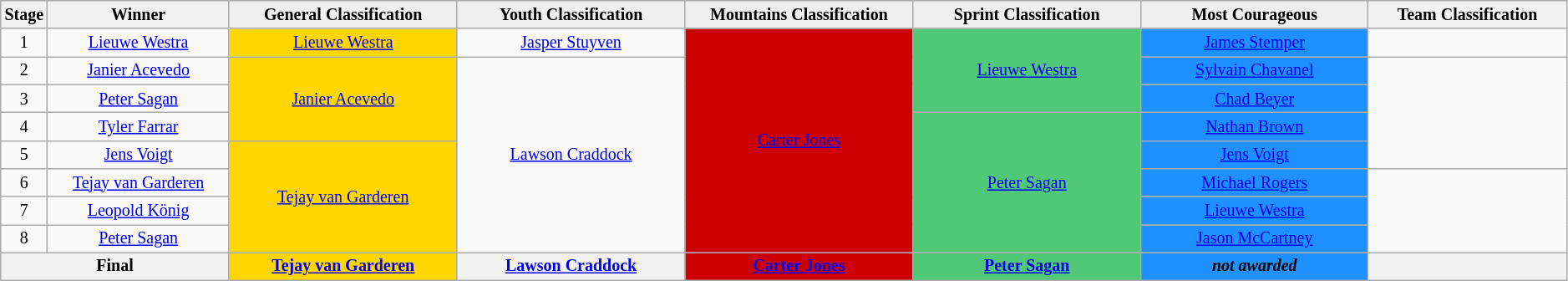<table class="wikitable" style="text-align: center; font-size:smaller;">
<tr style="background-color: #efefef;">
<th>Stage</th>
<th width="12%">Winner</th>
<th style="background:#EFEFEF;" width="15%"><strong>General Classification</strong><br></th>
<th style="background:#EFEFEF;" width="15%"><strong>Youth Classification</strong><br></th>
<th style="background:#EFEFEF;" width="15%"><strong>Mountains Classification</strong><br></th>
<th style="background:#EFEFEF;" width="15%"><strong>Sprint Classification</strong><br></th>
<th style="background:#EFEFEF;" width="15%"><strong>Most Courageous</strong><br></th>
<th style="background:;" width="25%"><strong>Team Classification</strong><br></th>
</tr>
<tr>
<td>1</td>
<td><a href='#'>Lieuwe Westra</a></td>
<td style="background:Gold;"><a href='#'>Lieuwe Westra</a></td>
<td style="background:;"><a href='#'>Jasper Stuyven</a></td>
<td style="background:#CC0000;" rowspan="8"><a href='#'><span>Carter Jones</span></a></td>
<td style="background:#50C878;" rowspan="3"><a href='#'>Lieuwe Westra</a></td>
<td style="background:#1E90FF;"><a href='#'>James Stemper</a></td>
<td style="background:;"></td>
</tr>
<tr>
<td>2</td>
<td><a href='#'>Janier Acevedo</a></td>
<td style="background:Gold;" rowspan="3"><a href='#'>Janier Acevedo</a></td>
<td style="background:;" rowspan="7"><a href='#'>Lawson Craddock</a></td>
<td style="background:#1E90FF;"><a href='#'>Sylvain Chavanel</a></td>
<td style="background:;" rowspan="4"></td>
</tr>
<tr>
<td>3</td>
<td><a href='#'>Peter Sagan</a></td>
<td style="background:#1E90FF;"><a href='#'>Chad Beyer</a></td>
</tr>
<tr>
<td>4</td>
<td><a href='#'>Tyler Farrar</a></td>
<td style="background:#50C878;" rowspan="5"><a href='#'>Peter Sagan</a></td>
<td style="background:#1E90FF;"><a href='#'>Nathan Brown</a></td>
</tr>
<tr>
<td>5</td>
<td><a href='#'>Jens Voigt</a></td>
<td style="background:Gold;" rowspan="4"><a href='#'>Tejay van Garderen</a></td>
<td style="background:#1E90FF;"><a href='#'>Jens Voigt</a></td>
</tr>
<tr>
<td>6</td>
<td><a href='#'>Tejay van Garderen</a></td>
<td style="background:#1E90FF;"><a href='#'>Michael Rogers</a></td>
<td style="background:;" rowspan="3"></td>
</tr>
<tr>
<td>7</td>
<td><a href='#'>Leopold König</a></td>
<td style="background:#1E90FF;"><a href='#'>Lieuwe Westra</a></td>
</tr>
<tr>
<td>8</td>
<td><a href='#'>Peter Sagan</a></td>
<td style="background:#1E90FF;"><a href='#'>Jason McCartney</a></td>
</tr>
<tr>
<th colspan=2><strong>Final</strong></th>
<th style="background:Gold;"><a href='#'>Tejay van Garderen</a></th>
<th style="background:;"><a href='#'>Lawson Craddock</a></th>
<th style="background:#CC0000;"><a href='#'><span>Carter Jones</span></a></th>
<th style="background:#50C878;"><a href='#'>Peter Sagan</a></th>
<th style="background:#1E90FF;"><em>not awarded</em></th>
<th></th>
</tr>
</table>
